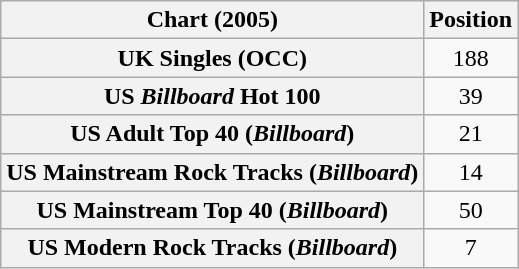<table class="wikitable sortable plainrowheaders" style="text-align:center">
<tr>
<th>Chart (2005)</th>
<th>Position</th>
</tr>
<tr>
<th scope="row">UK Singles (OCC)</th>
<td>188</td>
</tr>
<tr>
<th scope="row">US <em>Billboard</em> Hot 100</th>
<td>39</td>
</tr>
<tr>
<th scope="row">US Adult Top 40 (<em>Billboard</em>)</th>
<td>21</td>
</tr>
<tr>
<th scope="row">US Mainstream Rock Tracks (<em>Billboard</em>)</th>
<td>14</td>
</tr>
<tr>
<th scope="row">US Mainstream Top 40 (<em>Billboard</em>)</th>
<td>50</td>
</tr>
<tr>
<th scope="row">US Modern Rock Tracks (<em>Billboard</em>)</th>
<td>7</td>
</tr>
</table>
